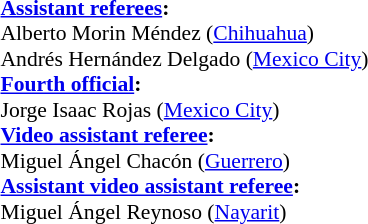<table width=100% style="font-size:90%">
<tr>
<td><br><strong><a href='#'>Assistant referees</a>:</strong>
<br>Alberto Morin Méndez (<a href='#'>Chihuahua</a>)
<br>Andrés Hernández Delgado (<a href='#'>Mexico City</a>)
<br><strong><a href='#'>Fourth official</a>:</strong>
<br> Jorge Isaac Rojas (<a href='#'>Mexico City</a>)
<br><strong><a href='#'>Video assistant referee</a>:</strong>
<br>Miguel Ángel Chacón (<a href='#'>Guerrero</a>)
<br><strong><a href='#'>Assistant video assistant referee</a>:</strong>
<br>Miguel Ángel Reynoso (<a href='#'>Nayarit</a>)</td>
</tr>
</table>
